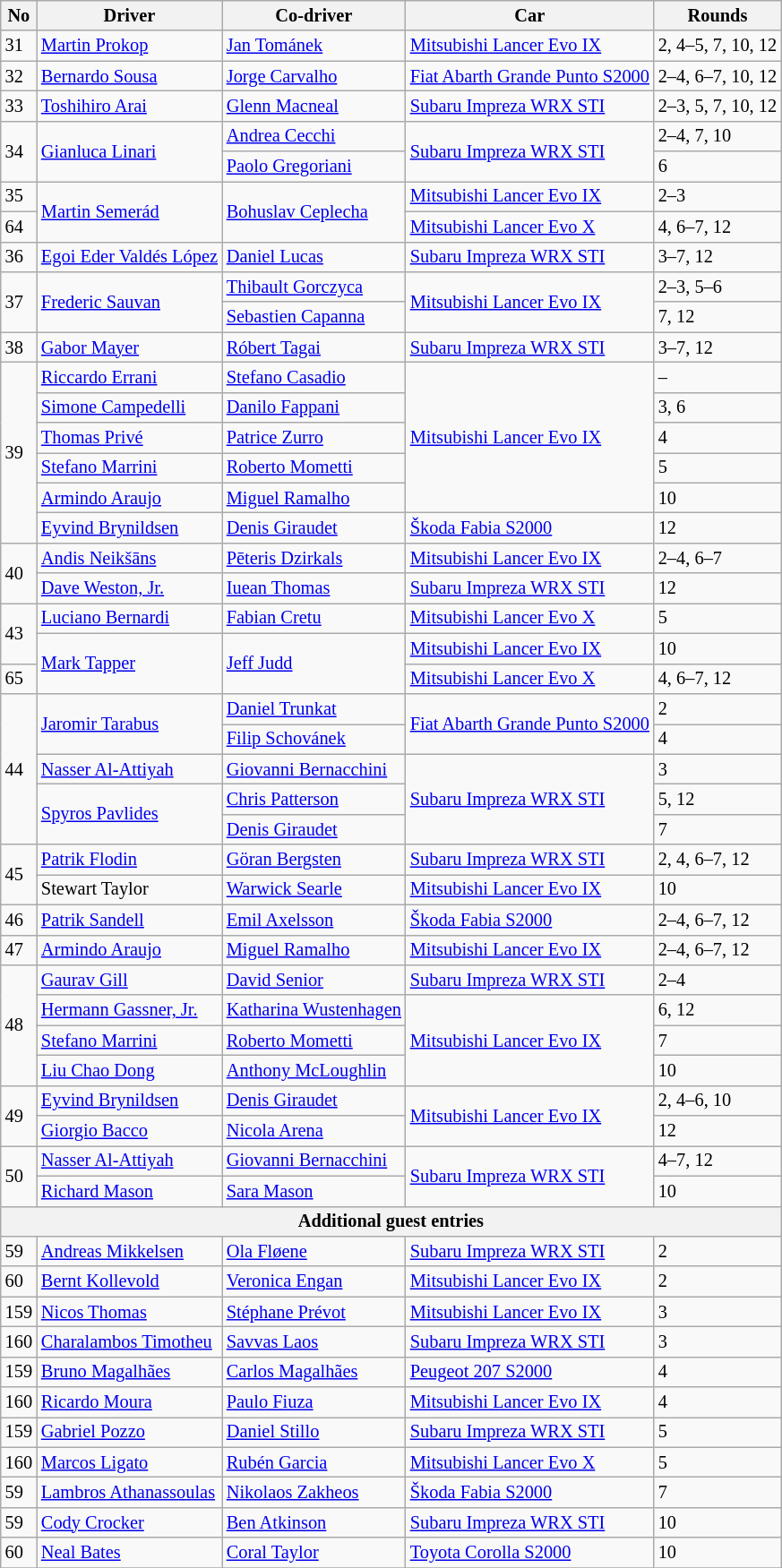<table class="wikitable" style="font-size: 85%">
<tr>
<th>No</th>
<th>Driver</th>
<th>Co-driver</th>
<th>Car</th>
<th>Rounds</th>
</tr>
<tr>
<td>31</td>
<td> <a href='#'>Martin Prokop</a></td>
<td> <a href='#'>Jan Tománek</a></td>
<td><a href='#'>Mitsubishi Lancer Evo IX</a></td>
<td>2, 4–5, 7, 10, 12</td>
</tr>
<tr>
<td>32</td>
<td> <a href='#'>Bernardo Sousa</a></td>
<td> <a href='#'>Jorge Carvalho</a></td>
<td><a href='#'>Fiat Abarth Grande Punto S2000</a></td>
<td>2–4, 6–7, 10, 12</td>
</tr>
<tr>
<td>33</td>
<td> <a href='#'>Toshihiro Arai</a></td>
<td> <a href='#'>Glenn Macneal</a></td>
<td><a href='#'>Subaru Impreza WRX STI</a></td>
<td>2–3, 5, 7, 10, 12</td>
</tr>
<tr>
<td rowspan=2>34</td>
<td rowspan=2> <a href='#'>Gianluca Linari</a></td>
<td> <a href='#'>Andrea Cecchi</a></td>
<td rowspan=2><a href='#'>Subaru Impreza WRX STI</a></td>
<td>2–4, 7, 10</td>
</tr>
<tr>
<td> <a href='#'>Paolo Gregoriani</a></td>
<td>6</td>
</tr>
<tr>
<td>35</td>
<td rowspan=2> <a href='#'>Martin Semerád</a></td>
<td rowspan=2> <a href='#'>Bohuslav Ceplecha</a></td>
<td><a href='#'>Mitsubishi Lancer Evo IX</a></td>
<td>2–3</td>
</tr>
<tr>
<td>64</td>
<td><a href='#'>Mitsubishi Lancer Evo X</a></td>
<td>4, 6–7, 12</td>
</tr>
<tr>
<td>36</td>
<td> <a href='#'>Egoi Eder Valdés López</a></td>
<td> <a href='#'>Daniel Lucas</a></td>
<td><a href='#'>Subaru Impreza WRX STI</a></td>
<td>3–7, 12</td>
</tr>
<tr>
<td rowspan=2>37</td>
<td rowspan=2> <a href='#'>Frederic Sauvan</a></td>
<td> <a href='#'>Thibault Gorczyca</a></td>
<td rowspan=2><a href='#'>Mitsubishi Lancer Evo IX</a></td>
<td>2–3, 5–6</td>
</tr>
<tr>
<td> <a href='#'>Sebastien Capanna</a></td>
<td>7, 12</td>
</tr>
<tr>
<td>38</td>
<td> <a href='#'>Gabor Mayer</a></td>
<td> <a href='#'>Róbert Tagai</a></td>
<td><a href='#'>Subaru Impreza WRX STI</a></td>
<td>3–7, 12</td>
</tr>
<tr>
<td rowspan=6>39</td>
<td> <a href='#'>Riccardo Errani</a></td>
<td> <a href='#'>Stefano Casadio</a></td>
<td rowspan=5><a href='#'>Mitsubishi Lancer Evo IX</a></td>
<td>–</td>
</tr>
<tr>
<td> <a href='#'>Simone Campedelli</a></td>
<td> <a href='#'>Danilo Fappani</a></td>
<td>3, 6</td>
</tr>
<tr>
<td> <a href='#'>Thomas Privé</a></td>
<td> <a href='#'>Patrice Zurro</a></td>
<td>4</td>
</tr>
<tr>
<td> <a href='#'>Stefano Marrini</a></td>
<td> <a href='#'>Roberto Mometti</a></td>
<td>5</td>
</tr>
<tr>
<td> <a href='#'>Armindo Araujo</a></td>
<td> <a href='#'>Miguel Ramalho</a></td>
<td>10</td>
</tr>
<tr>
<td> <a href='#'>Eyvind Brynildsen</a></td>
<td> <a href='#'>Denis Giraudet</a></td>
<td><a href='#'>Škoda Fabia S2000</a></td>
<td>12</td>
</tr>
<tr>
<td rowspan=2>40</td>
<td> <a href='#'>Andis Neikšāns</a></td>
<td> <a href='#'>Pēteris Dzirkals</a></td>
<td><a href='#'>Mitsubishi Lancer Evo IX</a></td>
<td>2–4, 6–7</td>
</tr>
<tr>
<td> <a href='#'>Dave Weston, Jr.</a></td>
<td> <a href='#'>Iuean Thomas</a></td>
<td><a href='#'>Subaru Impreza WRX STI</a></td>
<td>12</td>
</tr>
<tr>
<td rowspan=2>43</td>
<td> <a href='#'>Luciano Bernardi</a></td>
<td> <a href='#'>Fabian Cretu</a></td>
<td><a href='#'>Mitsubishi Lancer Evo X</a></td>
<td>5</td>
</tr>
<tr>
<td rowspan=2> <a href='#'>Mark Tapper</a></td>
<td rowspan=2> <a href='#'>Jeff Judd</a></td>
<td><a href='#'>Mitsubishi Lancer Evo IX</a></td>
<td>10</td>
</tr>
<tr>
<td>65</td>
<td><a href='#'>Mitsubishi Lancer Evo X</a></td>
<td>4, 6–7, 12</td>
</tr>
<tr>
<td rowspan=5>44</td>
<td rowspan=2> <a href='#'>Jaromir Tarabus</a></td>
<td> <a href='#'>Daniel Trunkat</a></td>
<td rowspan=2><a href='#'>Fiat Abarth Grande Punto S2000</a></td>
<td>2</td>
</tr>
<tr>
<td> <a href='#'>Filip Schovánek</a></td>
<td>4</td>
</tr>
<tr>
<td> <a href='#'>Nasser Al-Attiyah</a></td>
<td> <a href='#'>Giovanni Bernacchini</a></td>
<td rowspan=3><a href='#'>Subaru Impreza WRX STI</a></td>
<td>3</td>
</tr>
<tr>
<td rowspan=2> <a href='#'>Spyros Pavlides</a></td>
<td> <a href='#'>Chris Patterson</a></td>
<td>5, 12</td>
</tr>
<tr>
<td> <a href='#'>Denis Giraudet</a></td>
<td>7</td>
</tr>
<tr>
<td rowspan=2>45</td>
<td> <a href='#'>Patrik Flodin</a></td>
<td> <a href='#'>Göran Bergsten</a></td>
<td><a href='#'>Subaru Impreza WRX STI</a></td>
<td>2, 4, 6–7, 12</td>
</tr>
<tr>
<td> Stewart Taylor</td>
<td> <a href='#'>Warwick Searle</a></td>
<td><a href='#'>Mitsubishi Lancer Evo IX</a></td>
<td>10</td>
</tr>
<tr>
<td>46</td>
<td> <a href='#'>Patrik Sandell</a></td>
<td> <a href='#'>Emil Axelsson</a></td>
<td><a href='#'>Škoda Fabia S2000</a></td>
<td>2–4, 6–7, 12</td>
</tr>
<tr>
<td>47</td>
<td> <a href='#'>Armindo Araujo</a></td>
<td> <a href='#'>Miguel Ramalho</a></td>
<td><a href='#'>Mitsubishi Lancer Evo IX</a></td>
<td>2–4, 6–7, 12</td>
</tr>
<tr>
<td rowspan=4>48</td>
<td> <a href='#'>Gaurav Gill</a></td>
<td> <a href='#'>David Senior</a></td>
<td><a href='#'>Subaru Impreza WRX STI</a></td>
<td>2–4</td>
</tr>
<tr>
<td> <a href='#'>Hermann Gassner, Jr.</a></td>
<td> <a href='#'>Katharina Wustenhagen</a></td>
<td rowspan=3><a href='#'>Mitsubishi Lancer Evo IX</a></td>
<td>6, 12</td>
</tr>
<tr>
<td> <a href='#'>Stefano Marrini</a></td>
<td> <a href='#'>Roberto Mometti</a></td>
<td>7</td>
</tr>
<tr>
<td> <a href='#'>Liu Chao Dong</a></td>
<td> <a href='#'>Anthony McLoughlin</a></td>
<td>10</td>
</tr>
<tr>
<td rowspan=2>49</td>
<td> <a href='#'>Eyvind Brynildsen</a></td>
<td> <a href='#'>Denis Giraudet</a></td>
<td rowspan=2><a href='#'>Mitsubishi Lancer Evo IX</a></td>
<td>2, 4–6, 10</td>
</tr>
<tr>
<td> <a href='#'>Giorgio Bacco</a></td>
<td> <a href='#'>Nicola Arena</a></td>
<td>12</td>
</tr>
<tr>
<td rowspan=2>50</td>
<td> <a href='#'>Nasser Al-Attiyah</a></td>
<td> <a href='#'>Giovanni Bernacchini</a></td>
<td rowspan=2><a href='#'>Subaru Impreza WRX STI</a></td>
<td>4–7, 12</td>
</tr>
<tr>
<td> <a href='#'>Richard Mason</a></td>
<td> <a href='#'>Sara Mason</a></td>
<td>10</td>
</tr>
<tr>
<th colspan=5>Additional guest entries </th>
</tr>
<tr>
<td>59</td>
<td> <a href='#'>Andreas Mikkelsen</a></td>
<td> <a href='#'>Ola Fløene</a></td>
<td><a href='#'>Subaru Impreza WRX STI</a></td>
<td>2</td>
</tr>
<tr>
<td>60</td>
<td> <a href='#'>Bernt Kollevold</a></td>
<td> <a href='#'>Veronica Engan</a></td>
<td><a href='#'>Mitsubishi Lancer Evo IX</a></td>
<td>2</td>
</tr>
<tr>
<td>159</td>
<td> <a href='#'>Nicos Thomas</a></td>
<td> <a href='#'>Stéphane Prévot</a></td>
<td><a href='#'>Mitsubishi Lancer Evo IX</a></td>
<td>3</td>
</tr>
<tr>
<td>160</td>
<td> <a href='#'>Charalambos Timotheu</a></td>
<td> <a href='#'>Savvas Laos</a></td>
<td><a href='#'>Subaru Impreza WRX STI</a></td>
<td>3</td>
</tr>
<tr>
<td>159</td>
<td> <a href='#'>Bruno Magalhães</a></td>
<td> <a href='#'>Carlos Magalhães</a></td>
<td><a href='#'>Peugeot 207 S2000</a></td>
<td>4</td>
</tr>
<tr>
<td>160</td>
<td> <a href='#'>Ricardo Moura</a></td>
<td> <a href='#'>Paulo Fiuza</a></td>
<td><a href='#'>Mitsubishi Lancer Evo IX</a></td>
<td>4</td>
</tr>
<tr>
<td>159</td>
<td> <a href='#'>Gabriel Pozzo</a></td>
<td> <a href='#'>Daniel Stillo</a></td>
<td><a href='#'>Subaru Impreza WRX STI</a></td>
<td>5</td>
</tr>
<tr>
<td>160</td>
<td> <a href='#'>Marcos Ligato</a></td>
<td> <a href='#'>Rubén Garcia</a></td>
<td><a href='#'>Mitsubishi Lancer Evo X</a></td>
<td>5</td>
</tr>
<tr>
<td>59</td>
<td> <a href='#'>Lambros Athanassoulas</a></td>
<td> <a href='#'>Nikolaos Zakheos</a></td>
<td><a href='#'>Škoda Fabia S2000</a></td>
<td>7</td>
</tr>
<tr>
<td>59</td>
<td> <a href='#'>Cody Crocker</a></td>
<td> <a href='#'>Ben Atkinson</a></td>
<td><a href='#'>Subaru Impreza WRX STI</a></td>
<td>10</td>
</tr>
<tr>
<td>60</td>
<td> <a href='#'>Neal Bates</a></td>
<td> <a href='#'>Coral Taylor</a></td>
<td><a href='#'>Toyota Corolla S2000</a></td>
<td>10</td>
</tr>
<tr>
</tr>
</table>
